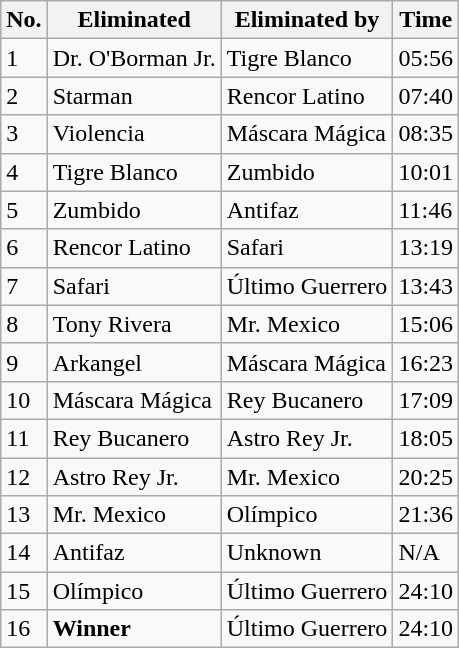<table class="wikitable">
<tr>
<th><strong>No.</strong></th>
<th><strong>Eliminated</strong></th>
<th><strong>Eliminated by</strong></th>
<th><strong>Time</strong></th>
</tr>
<tr>
<td>1</td>
<td>Dr. O'Borman Jr.</td>
<td>Tigre Blanco</td>
<td>05:56</td>
</tr>
<tr>
<td>2</td>
<td>Starman</td>
<td>Rencor Latino</td>
<td>07:40</td>
</tr>
<tr>
<td>3</td>
<td>Violencia</td>
<td>Máscara Mágica</td>
<td>08:35</td>
</tr>
<tr>
<td>4</td>
<td>Tigre Blanco</td>
<td>Zumbido</td>
<td>10:01</td>
</tr>
<tr>
<td>5</td>
<td>Zumbido</td>
<td>Antifaz</td>
<td>11:46</td>
</tr>
<tr>
<td>6</td>
<td>Rencor Latino</td>
<td>Safari</td>
<td>13:19</td>
</tr>
<tr>
<td>7</td>
<td>Safari</td>
<td>Último Guerrero</td>
<td>13:43</td>
</tr>
<tr>
<td>8</td>
<td>Tony Rivera</td>
<td>Mr. Mexico</td>
<td>15:06</td>
</tr>
<tr>
<td>9</td>
<td>Arkangel</td>
<td>Máscara Mágica</td>
<td>16:23</td>
</tr>
<tr>
<td>10</td>
<td>Máscara Mágica</td>
<td>Rey Bucanero</td>
<td>17:09</td>
</tr>
<tr>
<td>11</td>
<td>Rey Bucanero</td>
<td>Astro Rey Jr.</td>
<td>18:05</td>
</tr>
<tr>
<td>12</td>
<td>Astro Rey Jr.</td>
<td>Mr. Mexico</td>
<td>20:25</td>
</tr>
<tr>
<td>13</td>
<td>Mr. Mexico</td>
<td>Olímpico</td>
<td>21:36</td>
</tr>
<tr>
<td>14</td>
<td>Antifaz</td>
<td>Unknown</td>
<td>N/A</td>
</tr>
<tr>
<td>15</td>
<td>Olímpico</td>
<td>Último Guerrero</td>
<td>24:10</td>
</tr>
<tr>
<td>16</td>
<td><strong>Winner</strong></td>
<td>Último Guerrero</td>
<td>24:10</td>
</tr>
</table>
